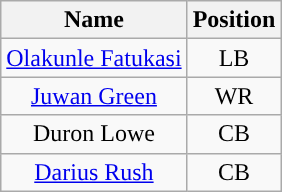<table class="wikitable" style="text-align:center">
<tr>
<th>Name</th>
<th>Position</th>
</tr>
<tr>
<td><a href='#'>Olakunle Fatukasi</a></td>
<td>LB</td>
</tr>
<tr>
<td><a href='#'>Juwan Green</a></td>
<td>WR</td>
</tr>
<tr>
<td>Duron Lowe</td>
<td>CB</td>
</tr>
<tr>
<td><a href='#'>Darius Rush</a></td>
<td>CB</td>
</tr>
</table>
